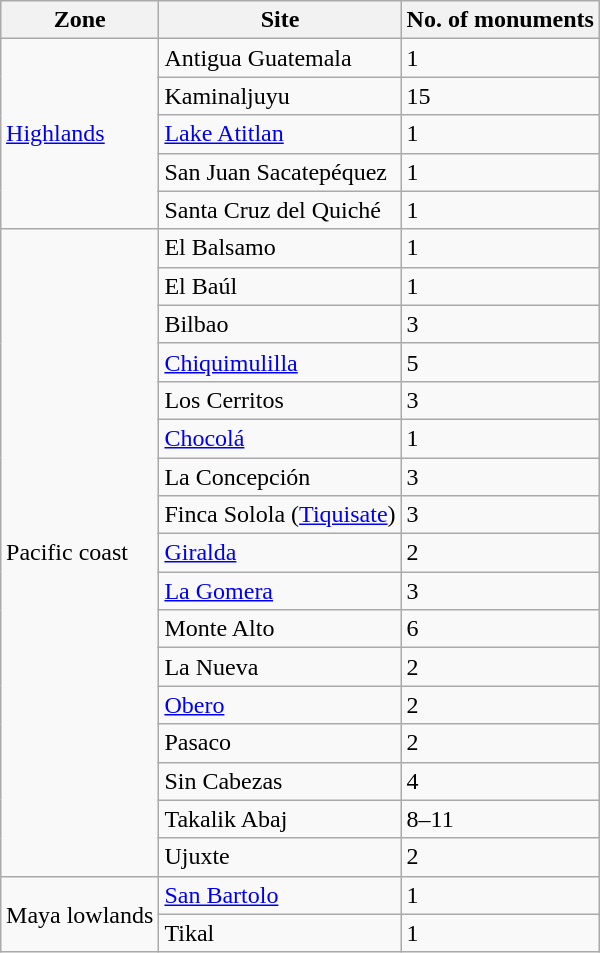<table class="wikitable" style="margin: 1em auto 1em auto">
<tr>
<th>Zone</th>
<th>Site</th>
<th>No. of monuments</th>
</tr>
<tr>
<td rowspan="5"><a href='#'>Highlands</a></td>
<td>Antigua Guatemala</td>
<td>1</td>
</tr>
<tr>
<td>Kaminaljuyu</td>
<td>15</td>
</tr>
<tr>
<td><a href='#'>Lake Atitlan</a></td>
<td>1</td>
</tr>
<tr>
<td>San Juan Sacatepéquez</td>
<td>1</td>
</tr>
<tr>
<td>Santa Cruz del Quiché</td>
<td>1</td>
</tr>
<tr>
<td rowspan="17">Pacific coast</td>
<td>El Balsamo</td>
<td>1</td>
</tr>
<tr>
<td>El Baúl</td>
<td>1</td>
</tr>
<tr>
<td>Bilbao</td>
<td>3</td>
</tr>
<tr>
<td><a href='#'>Chiquimulilla</a></td>
<td>5</td>
</tr>
<tr>
<td>Los Cerritos</td>
<td>3</td>
</tr>
<tr>
<td><a href='#'>Chocolá</a></td>
<td>1</td>
</tr>
<tr>
<td>La Concepción</td>
<td>3</td>
</tr>
<tr>
<td>Finca Solola (<a href='#'>Tiquisate</a>)</td>
<td>3</td>
</tr>
<tr>
<td><a href='#'>Giralda</a></td>
<td>2</td>
</tr>
<tr>
<td><a href='#'>La Gomera</a></td>
<td>3</td>
</tr>
<tr>
<td>Monte Alto</td>
<td>6</td>
</tr>
<tr>
<td>La Nueva</td>
<td>2</td>
</tr>
<tr>
<td><a href='#'>Obero</a></td>
<td>2</td>
</tr>
<tr>
<td>Pasaco</td>
<td>2</td>
</tr>
<tr>
<td>Sin Cabezas</td>
<td>4</td>
</tr>
<tr>
<td>Takalik Abaj</td>
<td>8–11</td>
</tr>
<tr>
<td>Ujuxte</td>
<td>2</td>
</tr>
<tr>
<td rowspan="2">Maya lowlands</td>
<td><a href='#'>San Bartolo</a></td>
<td>1</td>
</tr>
<tr>
<td>Tikal</td>
<td>1</td>
</tr>
</table>
